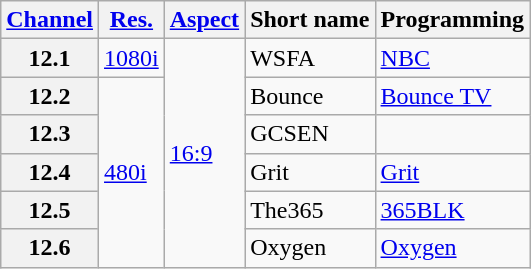<table class="wikitable">
<tr>
<th scope = "col"><a href='#'>Channel</a></th>
<th scope = "col"><a href='#'>Res.</a></th>
<th scope = "col"><a href='#'>Aspect</a></th>
<th scope = "col">Short name</th>
<th scope = "col">Programming</th>
</tr>
<tr>
<th scope = "row">12.1</th>
<td><a href='#'>1080i</a></td>
<td rowspan="6"><a href='#'>16:9</a></td>
<td>WSFA</td>
<td><a href='#'>NBC</a></td>
</tr>
<tr>
<th scope = "row">12.2</th>
<td rowspan="5"><a href='#'>480i</a></td>
<td>Bounce</td>
<td><a href='#'>Bounce TV</a></td>
</tr>
<tr>
<th scope = "row">12.3</th>
<td>GCSEN</td>
<td></td>
</tr>
<tr>
<th scope = "row">12.4</th>
<td>Grit</td>
<td><a href='#'>Grit</a></td>
</tr>
<tr>
<th scope = "row">12.5</th>
<td>The365</td>
<td><a href='#'>365BLK</a></td>
</tr>
<tr>
<th scope = "row">12.6</th>
<td>Oxygen</td>
<td><a href='#'>Oxygen</a></td>
</tr>
</table>
